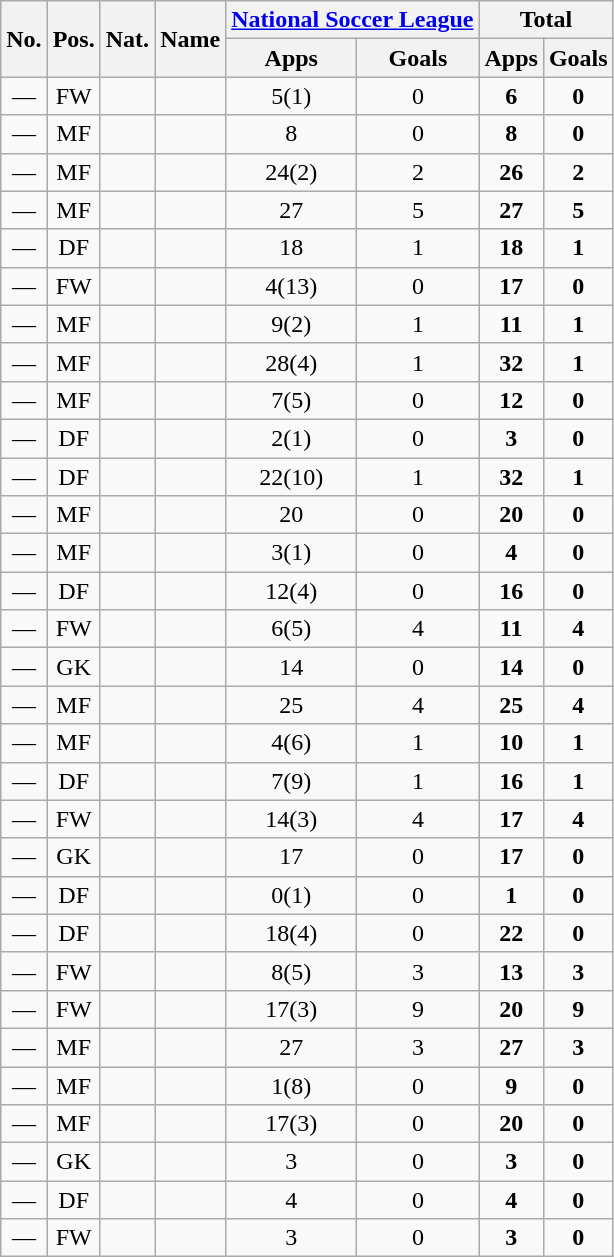<table class="wikitable sortable" style="text-align:center">
<tr>
<th rowspan="2">No.</th>
<th rowspan="2">Pos.</th>
<th rowspan="2">Nat.</th>
<th rowspan="2">Name</th>
<th colspan="2"><a href='#'>National Soccer League</a></th>
<th colspan="2">Total</th>
</tr>
<tr>
<th>Apps</th>
<th>Goals</th>
<th>Apps</th>
<th>Goals</th>
</tr>
<tr>
<td>—</td>
<td>FW</td>
<td></td>
<td align=left></td>
<td>5(1)</td>
<td>0</td>
<td><strong>6</strong></td>
<td><strong>0</strong></td>
</tr>
<tr>
<td>—</td>
<td>MF</td>
<td></td>
<td align=left></td>
<td>8</td>
<td>0</td>
<td><strong>8</strong></td>
<td><strong>0</strong></td>
</tr>
<tr>
<td>—</td>
<td>MF</td>
<td></td>
<td align=left></td>
<td>24(2)</td>
<td>2</td>
<td><strong>26</strong></td>
<td><strong>2</strong></td>
</tr>
<tr>
<td>—</td>
<td>MF</td>
<td></td>
<td align=left></td>
<td>27</td>
<td>5</td>
<td><strong>27</strong></td>
<td><strong>5</strong></td>
</tr>
<tr>
<td>—</td>
<td>DF</td>
<td></td>
<td align=left></td>
<td>18</td>
<td>1</td>
<td><strong>18</strong></td>
<td><strong>1</strong></td>
</tr>
<tr>
<td>—</td>
<td>FW</td>
<td></td>
<td align=left></td>
<td>4(13)</td>
<td>0</td>
<td><strong>17</strong></td>
<td><strong>0</strong></td>
</tr>
<tr>
<td>—</td>
<td>MF</td>
<td></td>
<td align=left></td>
<td>9(2)</td>
<td>1</td>
<td><strong>11</strong></td>
<td><strong>1</strong></td>
</tr>
<tr>
<td>—</td>
<td>MF</td>
<td></td>
<td align=left></td>
<td>28(4)</td>
<td>1</td>
<td><strong>32</strong></td>
<td><strong>1</strong></td>
</tr>
<tr>
<td>—</td>
<td>MF</td>
<td></td>
<td align=left></td>
<td>7(5)</td>
<td>0</td>
<td><strong>12</strong></td>
<td><strong>0</strong></td>
</tr>
<tr>
<td>—</td>
<td>DF</td>
<td></td>
<td align=left></td>
<td>2(1)</td>
<td>0</td>
<td><strong>3</strong></td>
<td><strong>0</strong></td>
</tr>
<tr>
<td>—</td>
<td>DF</td>
<td></td>
<td align=left></td>
<td>22(10)</td>
<td>1</td>
<td><strong>32</strong></td>
<td><strong>1</strong></td>
</tr>
<tr>
<td>—</td>
<td>MF</td>
<td></td>
<td align=left></td>
<td>20</td>
<td>0</td>
<td><strong>20</strong></td>
<td><strong>0</strong></td>
</tr>
<tr>
<td>—</td>
<td>MF</td>
<td></td>
<td align=left></td>
<td>3(1)</td>
<td>0</td>
<td><strong>4</strong></td>
<td><strong>0</strong></td>
</tr>
<tr>
<td>—</td>
<td>DF</td>
<td></td>
<td align=left></td>
<td>12(4)</td>
<td>0</td>
<td><strong>16</strong></td>
<td><strong>0</strong></td>
</tr>
<tr>
<td>—</td>
<td>FW</td>
<td></td>
<td align=left></td>
<td>6(5)</td>
<td>4</td>
<td><strong>11</strong></td>
<td><strong>4</strong></td>
</tr>
<tr>
<td>—</td>
<td>GK</td>
<td></td>
<td align=left></td>
<td>14</td>
<td>0</td>
<td><strong>14</strong></td>
<td><strong>0</strong></td>
</tr>
<tr>
<td>—</td>
<td>MF</td>
<td></td>
<td align=left></td>
<td>25</td>
<td>4</td>
<td><strong>25</strong></td>
<td><strong>4</strong></td>
</tr>
<tr>
<td>—</td>
<td>MF</td>
<td></td>
<td align=left></td>
<td>4(6)</td>
<td>1</td>
<td><strong>10</strong></td>
<td><strong>1</strong></td>
</tr>
<tr>
<td>—</td>
<td>DF</td>
<td></td>
<td align=left></td>
<td>7(9)</td>
<td>1</td>
<td><strong>16</strong></td>
<td><strong>1</strong></td>
</tr>
<tr>
<td>—</td>
<td>FW</td>
<td></td>
<td align=left></td>
<td>14(3)</td>
<td>4</td>
<td><strong>17</strong></td>
<td><strong>4</strong></td>
</tr>
<tr>
<td>—</td>
<td>GK</td>
<td></td>
<td align=left></td>
<td>17</td>
<td>0</td>
<td><strong>17</strong></td>
<td><strong>0</strong></td>
</tr>
<tr>
<td>—</td>
<td>DF</td>
<td></td>
<td align=left></td>
<td>0(1)</td>
<td>0</td>
<td><strong>1</strong></td>
<td><strong>0</strong></td>
</tr>
<tr>
<td>—</td>
<td>DF</td>
<td></td>
<td align=left></td>
<td>18(4)</td>
<td>0</td>
<td><strong>22</strong></td>
<td><strong>0</strong></td>
</tr>
<tr>
<td>—</td>
<td>FW</td>
<td></td>
<td align=left></td>
<td>8(5)</td>
<td>3</td>
<td><strong>13</strong></td>
<td><strong>3</strong></td>
</tr>
<tr>
<td>—</td>
<td>FW</td>
<td></td>
<td align=left></td>
<td>17(3)</td>
<td>9</td>
<td><strong>20</strong></td>
<td><strong>9</strong></td>
</tr>
<tr>
<td>—</td>
<td>MF</td>
<td></td>
<td align=left></td>
<td>27</td>
<td>3</td>
<td><strong>27</strong></td>
<td><strong>3</strong></td>
</tr>
<tr>
<td>—</td>
<td>MF</td>
<td></td>
<td align=left></td>
<td>1(8)</td>
<td>0</td>
<td><strong>9</strong></td>
<td><strong>0</strong></td>
</tr>
<tr>
<td>—</td>
<td>MF</td>
<td></td>
<td align=left></td>
<td>17(3)</td>
<td>0</td>
<td><strong>20</strong></td>
<td><strong>0</strong></td>
</tr>
<tr>
<td>—</td>
<td>GK</td>
<td></td>
<td align=left></td>
<td>3</td>
<td>0</td>
<td><strong>3</strong></td>
<td><strong>0</strong></td>
</tr>
<tr>
<td>—</td>
<td>DF</td>
<td></td>
<td align=left></td>
<td>4</td>
<td>0</td>
<td><strong>4</strong></td>
<td><strong>0</strong></td>
</tr>
<tr>
<td>—</td>
<td>FW</td>
<td></td>
<td align=left></td>
<td>3</td>
<td>0</td>
<td><strong>3</strong></td>
<td><strong>0</strong></td>
</tr>
</table>
